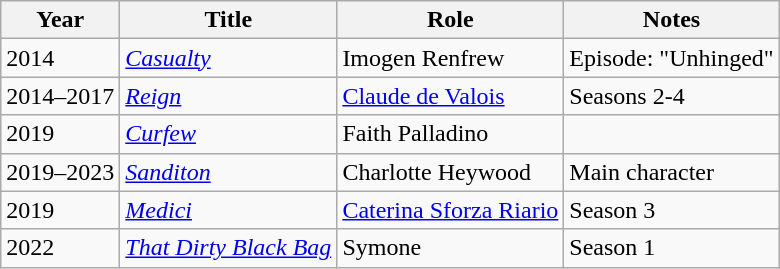<table class="wikitable sortable">
<tr>
<th>Year</th>
<th>Title</th>
<th>Role</th>
<th>Notes</th>
</tr>
<tr>
<td>2014</td>
<td><em><a href='#'>Casualty</a></em></td>
<td>Imogen Renfrew</td>
<td>Episode: "Unhinged"</td>
</tr>
<tr>
<td>2014–2017</td>
<td><em><a href='#'>Reign</a></em></td>
<td><a href='#'>Claude de Valois</a></td>
<td>Seasons 2-4</td>
</tr>
<tr>
<td>2019</td>
<td><em><a href='#'>Curfew</a></em></td>
<td>Faith Palladino</td>
<td></td>
</tr>
<tr>
<td>2019–2023</td>
<td><em><a href='#'>Sanditon</a></em></td>
<td>Charlotte Heywood</td>
<td>Main character</td>
</tr>
<tr>
<td>2019</td>
<td><em><a href='#'>Medici</a></em></td>
<td><a href='#'>Caterina Sforza Riario</a></td>
<td>Season 3</td>
</tr>
<tr>
<td>2022</td>
<td><em><a href='#'>That Dirty Black Bag</a></em></td>
<td>Symone</td>
<td>Season 1</td>
</tr>
</table>
